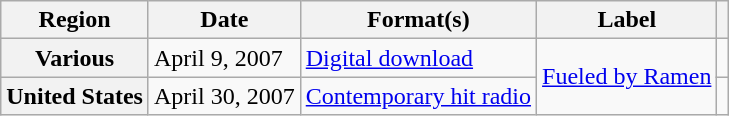<table class="wikitable plainrowheaders">
<tr>
<th scope="col">Region</th>
<th scope="col">Date</th>
<th scope="col">Format(s)</th>
<th scope="col">Label</th>
<th scope="col"></th>
</tr>
<tr>
<th scope="row">Various</th>
<td>April 9, 2007</td>
<td><a href='#'>Digital download</a></td>
<td rowspan="2"><a href='#'>Fueled by Ramen</a></td>
<td align="center"></td>
</tr>
<tr>
<th scope="row">United States</th>
<td>April 30, 2007</td>
<td><a href='#'>Contemporary hit radio</a></td>
<td align="center"></td>
</tr>
</table>
